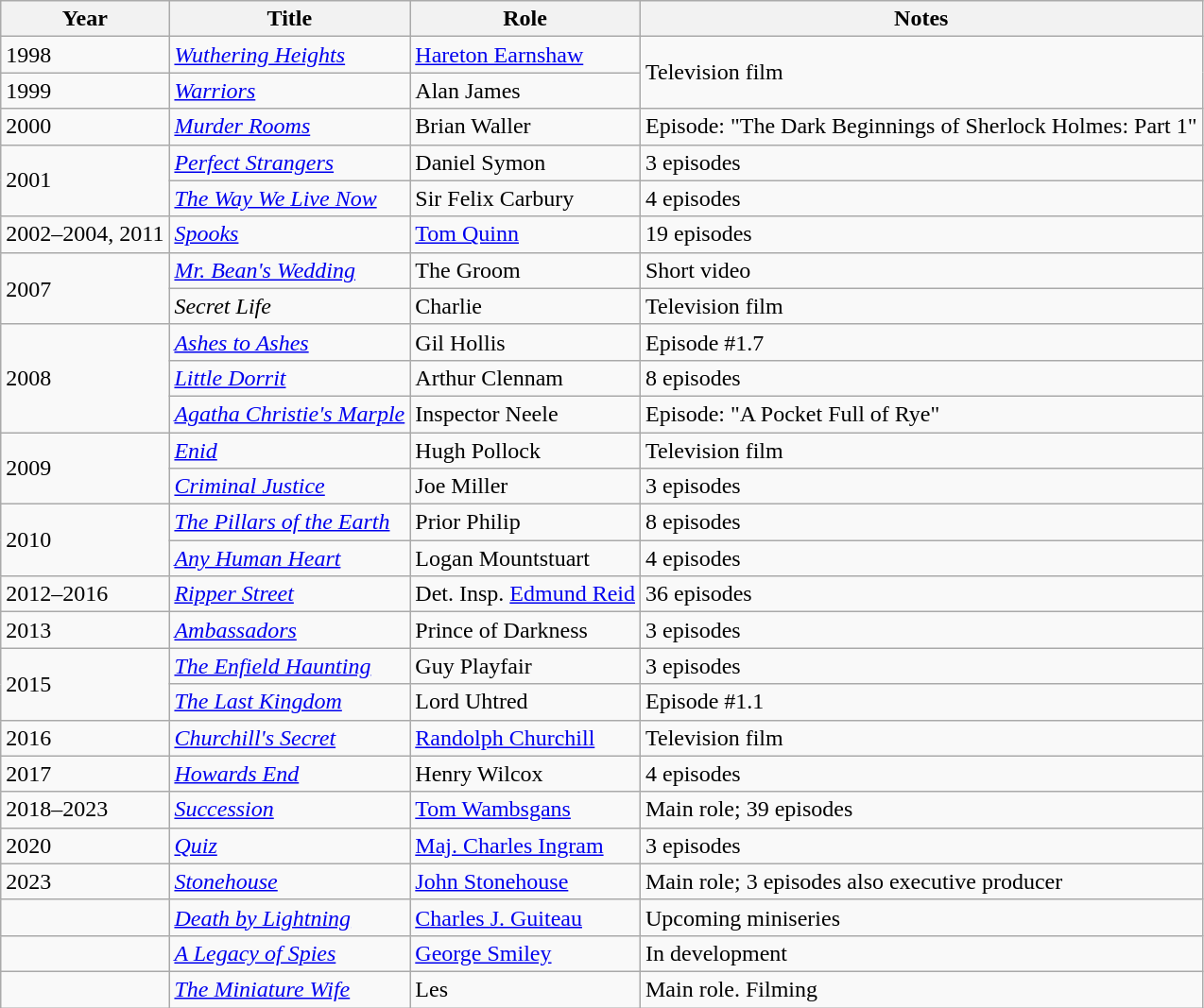<table class="wikitable sortable unsortable">
<tr>
<th scope=col>Year</th>
<th scope=col>Title</th>
<th scope=col>Role</th>
<th scope=col>Notes</th>
</tr>
<tr>
<td>1998</td>
<td><em><a href='#'>Wuthering Heights</a></em></td>
<td><a href='#'>Hareton Earnshaw</a></td>
<td rowspan="2">Television film</td>
</tr>
<tr>
<td>1999</td>
<td><em><a href='#'>Warriors</a></em></td>
<td>Alan James</td>
</tr>
<tr>
<td>2000</td>
<td><em><a href='#'>Murder Rooms</a></em></td>
<td>Brian Waller</td>
<td>Episode: "The Dark Beginnings of Sherlock Holmes: Part 1"</td>
</tr>
<tr>
<td rowspan="2">2001</td>
<td><em><a href='#'>Perfect Strangers</a></em></td>
<td>Daniel Symon</td>
<td>3 episodes</td>
</tr>
<tr>
<td><em><a href='#'>The Way We Live Now</a></em></td>
<td>Sir Felix Carbury</td>
<td>4 episodes</td>
</tr>
<tr>
<td>2002–2004, 2011</td>
<td><em><a href='#'>Spooks</a></em></td>
<td><a href='#'>Tom Quinn</a></td>
<td>19 episodes</td>
</tr>
<tr>
<td rowspan="2">2007</td>
<td><em><a href='#'>Mr. Bean's Wedding</a></em></td>
<td>The Groom</td>
<td>Short video</td>
</tr>
<tr>
<td><em>Secret Life</em></td>
<td>Charlie</td>
<td>Television film</td>
</tr>
<tr>
<td rowspan="3">2008</td>
<td><em><a href='#'>Ashes to Ashes</a></em></td>
<td>Gil Hollis</td>
<td>Episode #1.7</td>
</tr>
<tr>
<td><em><a href='#'>Little Dorrit</a></em></td>
<td>Arthur Clennam</td>
<td>8 episodes</td>
</tr>
<tr>
<td><em><a href='#'>Agatha Christie's Marple</a></em></td>
<td>Inspector Neele</td>
<td>Episode: "A Pocket Full of Rye"</td>
</tr>
<tr>
<td rowspan="2">2009</td>
<td><em><a href='#'>Enid</a></em></td>
<td>Hugh Pollock</td>
<td>Television film</td>
</tr>
<tr>
<td><em><a href='#'>Criminal Justice</a></em></td>
<td>Joe Miller</td>
<td>3 episodes</td>
</tr>
<tr>
<td rowspan="2">2010</td>
<td><em><a href='#'>The Pillars of the Earth</a></em></td>
<td>Prior Philip</td>
<td>8 episodes</td>
</tr>
<tr>
<td><em><a href='#'>Any Human Heart</a></em></td>
<td>Logan Mountstuart</td>
<td>4 episodes</td>
</tr>
<tr>
<td>2012–2016</td>
<td><em><a href='#'>Ripper Street</a></em></td>
<td>Det. Insp. <a href='#'>Edmund Reid</a></td>
<td>36 episodes</td>
</tr>
<tr>
<td>2013</td>
<td><em><a href='#'>Ambassadors</a></em></td>
<td>Prince of Darkness</td>
<td>3 episodes</td>
</tr>
<tr>
<td rowspan="2">2015</td>
<td><em><a href='#'>The Enfield Haunting</a></em></td>
<td>Guy Playfair</td>
<td>3 episodes</td>
</tr>
<tr>
<td><em><a href='#'>The Last Kingdom</a></em></td>
<td>Lord Uhtred</td>
<td>Episode #1.1</td>
</tr>
<tr>
<td>2016</td>
<td><em><a href='#'>Churchill's Secret</a></em></td>
<td><a href='#'>Randolph Churchill</a></td>
<td>Television film</td>
</tr>
<tr>
<td>2017</td>
<td><em><a href='#'>Howards End</a></em></td>
<td>Henry Wilcox</td>
<td>4 episodes</td>
</tr>
<tr>
<td>2018–2023</td>
<td><em><a href='#'>Succession</a></em></td>
<td><a href='#'>Tom Wambsgans</a></td>
<td>Main role; 39 episodes</td>
</tr>
<tr>
<td>2020</td>
<td><em><a href='#'>Quiz</a></em></td>
<td><a href='#'>Maj. Charles Ingram</a></td>
<td>3 episodes</td>
</tr>
<tr>
<td>2023</td>
<td><em><a href='#'>Stonehouse</a></em></td>
<td><a href='#'>John Stonehouse</a></td>
<td>Main role; 3 episodes also executive producer</td>
</tr>
<tr>
<td></td>
<td><em><a href='#'>Death by Lightning</a></em></td>
<td><a href='#'>Charles J. Guiteau</a></td>
<td>Upcoming miniseries</td>
</tr>
<tr>
<td></td>
<td><em><a href='#'>A Legacy of Spies</a></em></td>
<td><a href='#'>George Smiley</a></td>
<td>In development</td>
</tr>
<tr>
<td></td>
<td><em><a href='#'>The Miniature Wife</a></em></td>
<td>Les</td>
<td>Main role. Filming</td>
</tr>
</table>
